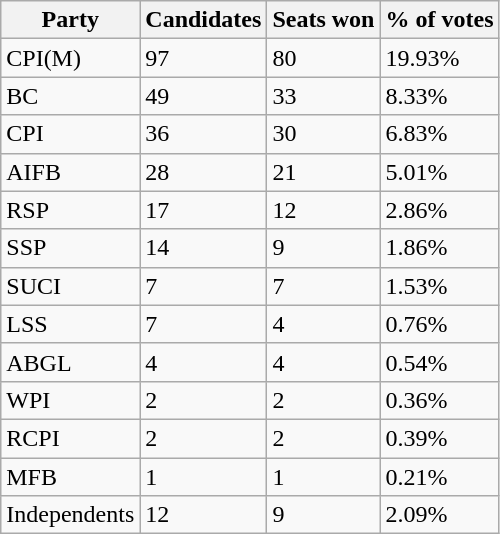<table class="wikitable">
<tr>
<th>Party</th>
<th>Candidates</th>
<th>Seats won</th>
<th>% of votes</th>
</tr>
<tr>
<td>CPI(M)</td>
<td>97</td>
<td>80</td>
<td>19.93%</td>
</tr>
<tr>
<td>BC</td>
<td>49</td>
<td>33</td>
<td>8.33%</td>
</tr>
<tr>
<td>CPI</td>
<td>36</td>
<td>30</td>
<td>6.83%</td>
</tr>
<tr>
<td>AIFB</td>
<td>28</td>
<td>21</td>
<td>5.01%</td>
</tr>
<tr>
<td>RSP</td>
<td>17</td>
<td>12</td>
<td>2.86%</td>
</tr>
<tr>
<td>SSP</td>
<td>14</td>
<td>9</td>
<td>1.86%</td>
</tr>
<tr>
<td>SUCI</td>
<td>7</td>
<td>7</td>
<td>1.53%</td>
</tr>
<tr>
<td>LSS</td>
<td>7</td>
<td>4</td>
<td>0.76%</td>
</tr>
<tr>
<td>ABGL</td>
<td>4</td>
<td>4</td>
<td>0.54%</td>
</tr>
<tr>
<td>WPI</td>
<td>2</td>
<td>2</td>
<td>0.36%</td>
</tr>
<tr>
<td>RCPI</td>
<td>2</td>
<td>2</td>
<td>0.39%</td>
</tr>
<tr>
<td>MFB</td>
<td>1</td>
<td>1</td>
<td>0.21%</td>
</tr>
<tr>
<td>Independents</td>
<td>12</td>
<td>9</td>
<td>2.09%</td>
</tr>
</table>
